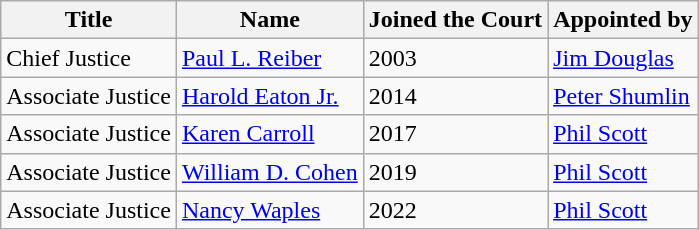<table class="wikitable sortable">
<tr>
<th>Title</th>
<th>Name</th>
<th>Joined the Court</th>
<th>Appointed by</th>
</tr>
<tr>
<td>Chief Justice</td>
<td><a href='#'>Paul L. Reiber</a></td>
<td>2003</td>
<td><a href='#'>Jim Douglas</a></td>
</tr>
<tr>
<td>Associate Justice</td>
<td><a href='#'>Harold Eaton Jr.</a></td>
<td>2014</td>
<td><a href='#'>Peter Shumlin</a></td>
</tr>
<tr>
<td>Associate Justice</td>
<td><a href='#'>Karen Carroll</a></td>
<td>2017</td>
<td><a href='#'>Phil Scott</a></td>
</tr>
<tr>
<td>Associate Justice</td>
<td><a href='#'>William D. Cohen</a></td>
<td>2019</td>
<td><a href='#'>Phil Scott</a></td>
</tr>
<tr>
<td>Associate Justice</td>
<td><a href='#'>Nancy Waples</a></td>
<td>2022</td>
<td><a href='#'>Phil Scott</a></td>
</tr>
</table>
